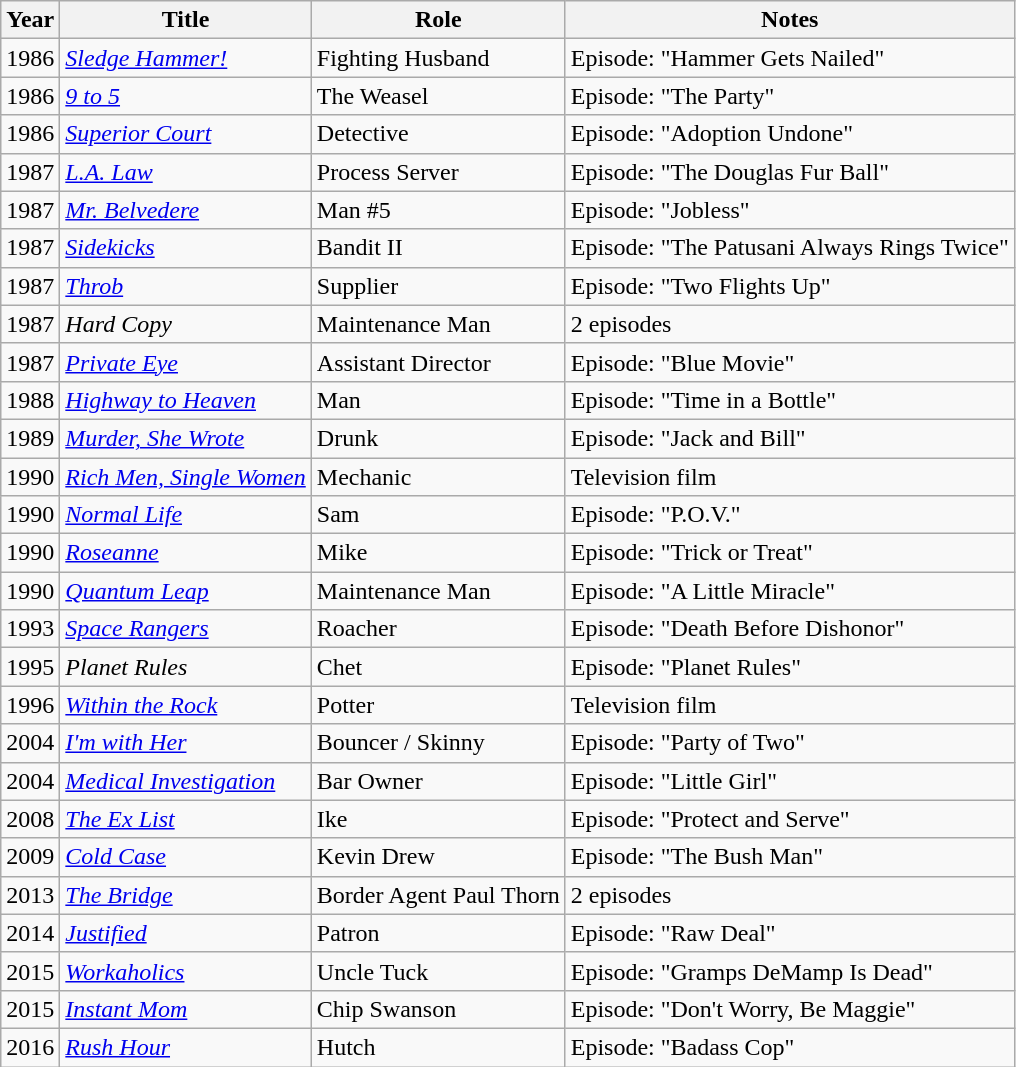<table class="wikitable sortable">
<tr>
<th>Year</th>
<th>Title</th>
<th>Role</th>
<th>Notes</th>
</tr>
<tr>
<td>1986</td>
<td><em><a href='#'>Sledge Hammer!</a></em></td>
<td>Fighting Husband</td>
<td>Episode: "Hammer Gets Nailed"</td>
</tr>
<tr>
<td>1986</td>
<td><a href='#'><em>9 to 5</em></a></td>
<td>The Weasel</td>
<td>Episode: "The Party"</td>
</tr>
<tr>
<td>1986</td>
<td><a href='#'><em>Superior Court</em></a></td>
<td>Detective</td>
<td>Episode: "Adoption Undone"</td>
</tr>
<tr>
<td>1987</td>
<td><em><a href='#'>L.A. Law</a></em></td>
<td>Process Server</td>
<td>Episode: "The Douglas Fur Ball"</td>
</tr>
<tr>
<td>1987</td>
<td><em><a href='#'>Mr. Belvedere</a></em></td>
<td>Man #5</td>
<td>Episode: "Jobless"</td>
</tr>
<tr>
<td>1987</td>
<td><a href='#'><em>Sidekicks</em></a></td>
<td>Bandit II</td>
<td>Episode: "The Patusani Always Rings Twice"</td>
</tr>
<tr>
<td>1987</td>
<td><em><a href='#'>Throb</a></em></td>
<td>Supplier</td>
<td>Episode: "Two Flights Up"</td>
</tr>
<tr>
<td>1987</td>
<td><em>Hard Copy</em></td>
<td>Maintenance Man</td>
<td>2 episodes</td>
</tr>
<tr>
<td>1987</td>
<td><a href='#'><em>Private Eye</em></a></td>
<td>Assistant Director</td>
<td>Episode: "Blue Movie"</td>
</tr>
<tr>
<td>1988</td>
<td><em><a href='#'>Highway to Heaven</a></em></td>
<td>Man</td>
<td>Episode: "Time in a Bottle"</td>
</tr>
<tr>
<td>1989</td>
<td><em><a href='#'>Murder, She Wrote</a></em></td>
<td>Drunk</td>
<td>Episode: "Jack and Bill"</td>
</tr>
<tr>
<td>1990</td>
<td><em><a href='#'>Rich Men, Single Women</a></em></td>
<td>Mechanic</td>
<td>Television film</td>
</tr>
<tr>
<td>1990</td>
<td><a href='#'><em>Normal Life</em></a></td>
<td>Sam</td>
<td>Episode: "P.O.V."</td>
</tr>
<tr>
<td>1990</td>
<td><em><a href='#'>Roseanne</a></em></td>
<td>Mike</td>
<td>Episode: "Trick or Treat"</td>
</tr>
<tr>
<td>1990</td>
<td><em><a href='#'>Quantum Leap</a></em></td>
<td>Maintenance Man</td>
<td>Episode: "A Little Miracle"</td>
</tr>
<tr>
<td>1993</td>
<td><a href='#'><em>Space Rangers</em></a></td>
<td>Roacher</td>
<td>Episode: "Death Before Dishonor"</td>
</tr>
<tr>
<td>1995</td>
<td><em>Planet Rules</em></td>
<td>Chet</td>
<td>Episode: "Planet Rules"</td>
</tr>
<tr>
<td>1996</td>
<td><em><a href='#'>Within the Rock</a></em></td>
<td>Potter</td>
<td>Television film</td>
</tr>
<tr>
<td>2004</td>
<td><a href='#'><em>I'm with Her</em></a></td>
<td>Bouncer / Skinny</td>
<td>Episode: "Party of Two"</td>
</tr>
<tr>
<td>2004</td>
<td><em><a href='#'>Medical Investigation</a></em></td>
<td>Bar Owner</td>
<td>Episode: "Little Girl"</td>
</tr>
<tr>
<td>2008</td>
<td><em><a href='#'>The Ex List</a></em></td>
<td>Ike</td>
<td>Episode: "Protect and Serve"</td>
</tr>
<tr>
<td>2009</td>
<td><em><a href='#'>Cold Case</a></em></td>
<td>Kevin Drew</td>
<td>Episode: "The Bush Man"</td>
</tr>
<tr>
<td>2013</td>
<td><a href='#'><em>The Bridge</em></a></td>
<td>Border Agent Paul Thorn</td>
<td>2 episodes</td>
</tr>
<tr>
<td>2014</td>
<td><a href='#'><em>Justified</em></a></td>
<td>Patron</td>
<td>Episode: "Raw Deal"</td>
</tr>
<tr>
<td>2015</td>
<td><em><a href='#'>Workaholics</a></em></td>
<td>Uncle Tuck</td>
<td>Episode: "Gramps DeMamp Is Dead"</td>
</tr>
<tr>
<td>2015</td>
<td><em><a href='#'>Instant Mom</a></em></td>
<td>Chip Swanson</td>
<td>Episode: "Don't Worry, Be Maggie"</td>
</tr>
<tr>
<td>2016</td>
<td><a href='#'><em>Rush Hour</em></a></td>
<td>Hutch</td>
<td>Episode: "Badass Cop"</td>
</tr>
</table>
